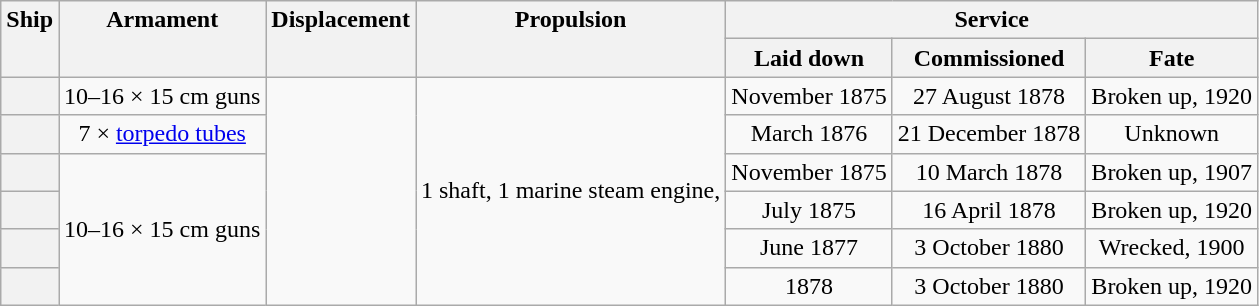<table class="wikitable plainrowheaders" style="text-align: center;">
<tr valign="top">
<th scope="col" rowspan="2">Ship</th>
<th scope="col" rowspan="2">Armament</th>
<th scope="col" rowspan="2">Displacement</th>
<th scope="col" rowspan="2">Propulsion</th>
<th scope="col" colspan="3">Service</th>
</tr>
<tr valign="top">
<th scope="col">Laid down</th>
<th scope="col">Commissioned</th>
<th scope="col">Fate</th>
</tr>
<tr valign="center">
<th scope="row"></th>
<td>10–16 × 15 cm guns</td>
<td rowspan="6"></td>
<td rowspan="6">1 shaft, 1 marine steam engine, </td>
<td>November 1875</td>
<td>27 August 1878</td>
<td>Broken up, 1920</td>
</tr>
<tr valign="center">
<th scope="row"></th>
<td>7 ×  <a href='#'>torpedo tubes</a></td>
<td>March 1876</td>
<td>21 December 1878</td>
<td>Unknown</td>
</tr>
<tr valign="center">
<th scope="row"></th>
<td rowspan="4">10–16 × 15 cm guns</td>
<td>November 1875</td>
<td>10 March 1878</td>
<td>Broken up, 1907</td>
</tr>
<tr valign="center">
<th scope="row"></th>
<td>July 1875</td>
<td>16 April 1878</td>
<td>Broken up, 1920</td>
</tr>
<tr valign="center">
<th scope="row"></th>
<td>June 1877</td>
<td>3 October 1880</td>
<td>Wrecked, 1900</td>
</tr>
<tr valign="center">
<th scope="row"></th>
<td>1878</td>
<td>3 October 1880</td>
<td>Broken up, 1920</td>
</tr>
</table>
